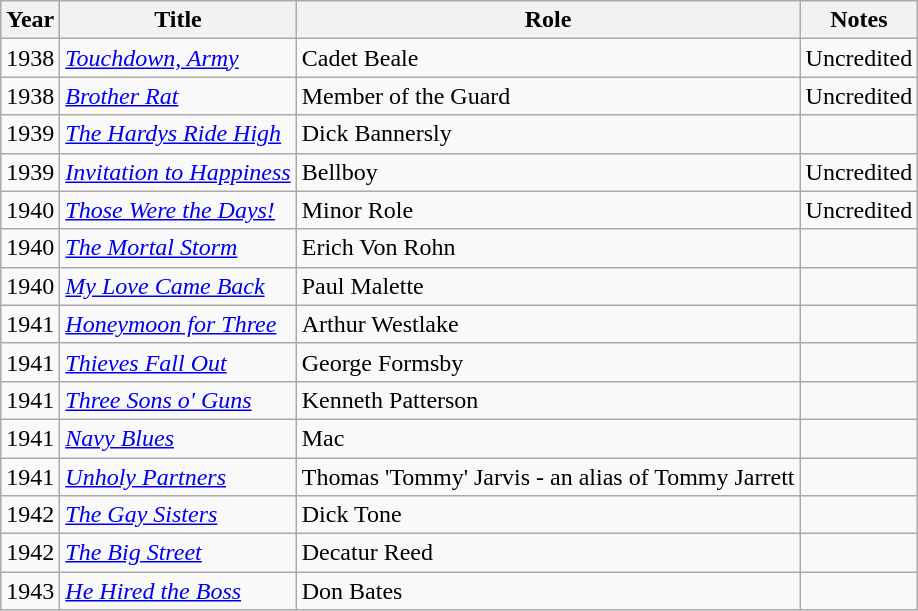<table class="wikitable">
<tr>
<th>Year</th>
<th>Title</th>
<th>Role</th>
<th>Notes</th>
</tr>
<tr>
<td>1938</td>
<td><em><a href='#'>Touchdown, Army</a></em></td>
<td>Cadet Beale</td>
<td>Uncredited</td>
</tr>
<tr>
<td>1938</td>
<td><em><a href='#'>Brother Rat</a></em></td>
<td>Member of the Guard</td>
<td>Uncredited</td>
</tr>
<tr>
<td>1939</td>
<td><em><a href='#'>The Hardys Ride High</a></em></td>
<td>Dick Bannersly</td>
<td></td>
</tr>
<tr>
<td>1939</td>
<td><em><a href='#'>Invitation to Happiness</a></em></td>
<td>Bellboy</td>
<td>Uncredited</td>
</tr>
<tr>
<td>1940</td>
<td><em><a href='#'>Those Were the Days!</a></em></td>
<td>Minor Role</td>
<td>Uncredited</td>
</tr>
<tr>
<td>1940</td>
<td><em><a href='#'>The Mortal Storm</a></em></td>
<td>Erich Von Rohn</td>
<td></td>
</tr>
<tr>
<td>1940</td>
<td><em><a href='#'>My Love Came Back</a></em></td>
<td>Paul Malette</td>
<td></td>
</tr>
<tr>
<td>1941</td>
<td><em><a href='#'>Honeymoon for Three</a></em></td>
<td>Arthur Westlake</td>
<td></td>
</tr>
<tr>
<td>1941</td>
<td><em><a href='#'>Thieves Fall Out</a></em></td>
<td>George Formsby</td>
<td></td>
</tr>
<tr>
<td>1941</td>
<td><em><a href='#'>Three Sons o' Guns</a></em></td>
<td>Kenneth Patterson</td>
<td></td>
</tr>
<tr>
<td>1941</td>
<td><em><a href='#'>Navy Blues</a></em></td>
<td>Mac</td>
<td></td>
</tr>
<tr>
<td>1941</td>
<td><em><a href='#'>Unholy Partners</a></em></td>
<td>Thomas 'Tommy' Jarvis - an alias of Tommy Jarrett</td>
<td></td>
</tr>
<tr>
<td>1942</td>
<td><em><a href='#'>The Gay Sisters</a></em></td>
<td>Dick Tone</td>
<td></td>
</tr>
<tr>
<td>1942</td>
<td><em><a href='#'>The Big Street</a></em></td>
<td>Decatur Reed</td>
<td></td>
</tr>
<tr>
<td>1943</td>
<td><em><a href='#'>He Hired the Boss</a></em></td>
<td>Don Bates</td>
<td></td>
</tr>
</table>
